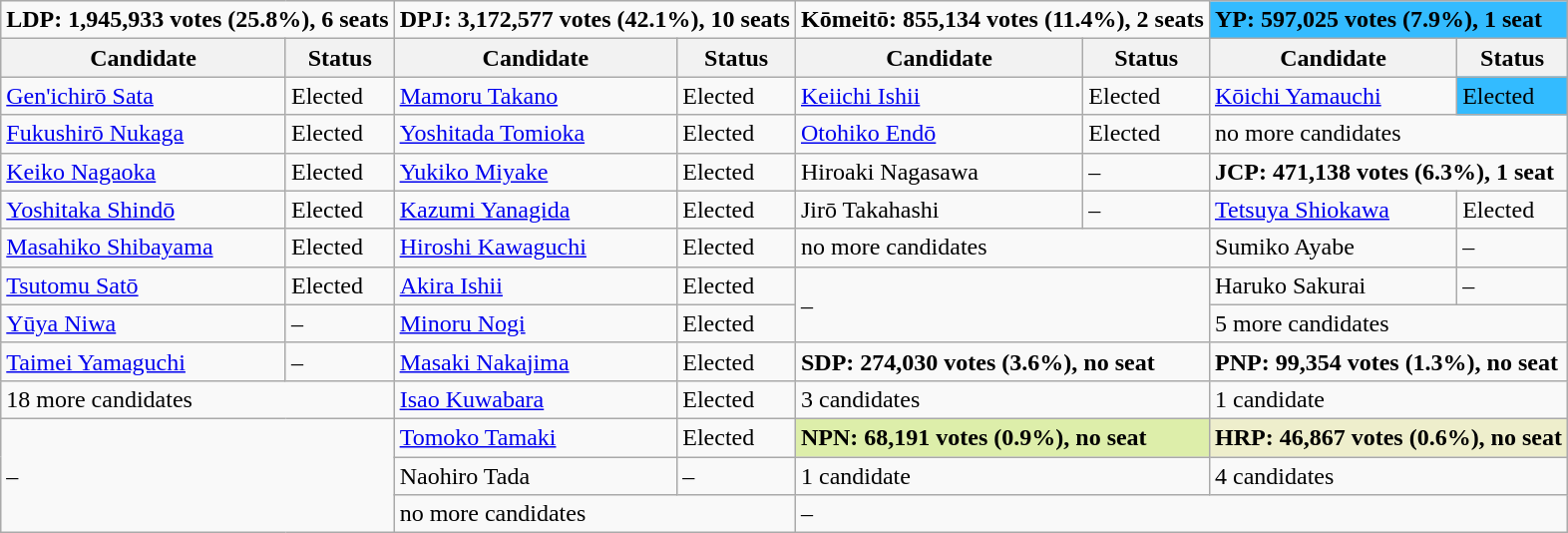<table class="wikitable">
<tr>
<td colspan="2" ><strong>LDP: 1,945,933 votes (25.8%), 6 seats</strong></td>
<td colspan="2" ><strong>DPJ: 3,172,577 votes (42.1%), 10 seats</strong></td>
<td colspan="2" ><strong>Kōmeitō: 855,134 votes (11.4%), 2 seats</strong></td>
<td colspan="5" style="background:#3bf;"><strong>YP: 597,025 votes (7.9%), 1 seat</strong></td>
</tr>
<tr>
<th>Candidate</th>
<th>Status</th>
<th>Candidate</th>
<th>Status</th>
<th>Candidate</th>
<th>Status</th>
<th>Candidate</th>
<th>Status</th>
</tr>
<tr>
<td><a href='#'>Gen'ichirō Sata</a></td>
<td>Elected</td>
<td><a href='#'>Mamoru Takano</a></td>
<td>Elected</td>
<td><a href='#'>Keiichi Ishii</a></td>
<td>Elected</td>
<td><a href='#'>Kōichi Yamauchi</a></td>
<td style="background:#3bf;">Elected</td>
</tr>
<tr>
<td><a href='#'>Fukushirō Nukaga</a></td>
<td>Elected</td>
<td><a href='#'>Yoshitada Tomioka</a></td>
<td>Elected</td>
<td><a href='#'>Otohiko Endō</a></td>
<td>Elected</td>
<td colspan="2">no more candidates</td>
</tr>
<tr>
<td><a href='#'>Keiko Nagaoka</a></td>
<td>Elected</td>
<td><a href='#'>Yukiko Miyake</a></td>
<td>Elected</td>
<td>Hiroaki Nagasawa</td>
<td>–</td>
<td colspan="2" ><strong>JCP: 471,138 votes (6.3%), 1 seat</strong></td>
</tr>
<tr>
<td><a href='#'>Yoshitaka Shindō</a></td>
<td>Elected</td>
<td><a href='#'>Kazumi Yanagida</a></td>
<td>Elected</td>
<td>Jirō Takahashi</td>
<td>–</td>
<td><a href='#'>Tetsuya Shiokawa</a></td>
<td>Elected</td>
</tr>
<tr>
<td><a href='#'>Masahiko Shibayama</a></td>
<td>Elected</td>
<td><a href='#'>Hiroshi Kawaguchi</a></td>
<td>Elected</td>
<td colspan="2">no more candidates</td>
<td>Sumiko Ayabe</td>
<td>–</td>
</tr>
<tr>
<td><a href='#'>Tsutomu Satō</a></td>
<td>Elected</td>
<td><a href='#'>Akira Ishii</a></td>
<td>Elected</td>
<td rowspan="2" colspan="2">–</td>
<td>Haruko Sakurai</td>
<td>–</td>
</tr>
<tr>
<td><a href='#'>Yūya Niwa</a></td>
<td>–</td>
<td><a href='#'>Minoru Nogi</a></td>
<td>Elected</td>
<td colspan="2">5 more candidates</td>
</tr>
<tr>
<td><a href='#'>Taimei Yamaguchi</a></td>
<td>–</td>
<td><a href='#'>Masaki Nakajima</a></td>
<td>Elected</td>
<td colspan="2" ><strong>SDP: 274,030 votes (3.6%), no seat</strong></td>
<td colspan="2" ><strong>PNP: 99,354 votes (1.3%), no seat</strong></td>
</tr>
<tr>
<td colspan="2">18 more candidates</td>
<td><a href='#'>Isao Kuwabara</a></td>
<td>Elected</td>
<td colspan="2">3 candidates</td>
<td colspan="2">1 candidate</td>
</tr>
<tr>
<td rowspan="3" colspan="2">–</td>
<td><a href='#'>Tomoko Tamaki</a></td>
<td>Elected</td>
<td colspan="2" style="background:#dea;"><strong>NPN: 68,191 votes (0.9%), no seat</strong></td>
<td colspan="2" style="background:#eec;"><strong>HRP: 46,867 votes (0.6%), no seat</strong></td>
</tr>
<tr>
<td>Naohiro Tada</td>
<td>–</td>
<td colspan="2">1 candidate</td>
<td colspan="2">4 candidates</td>
</tr>
<tr>
<td colspan="2">no more candidates</td>
<td colspan="4">–</td>
</tr>
</table>
